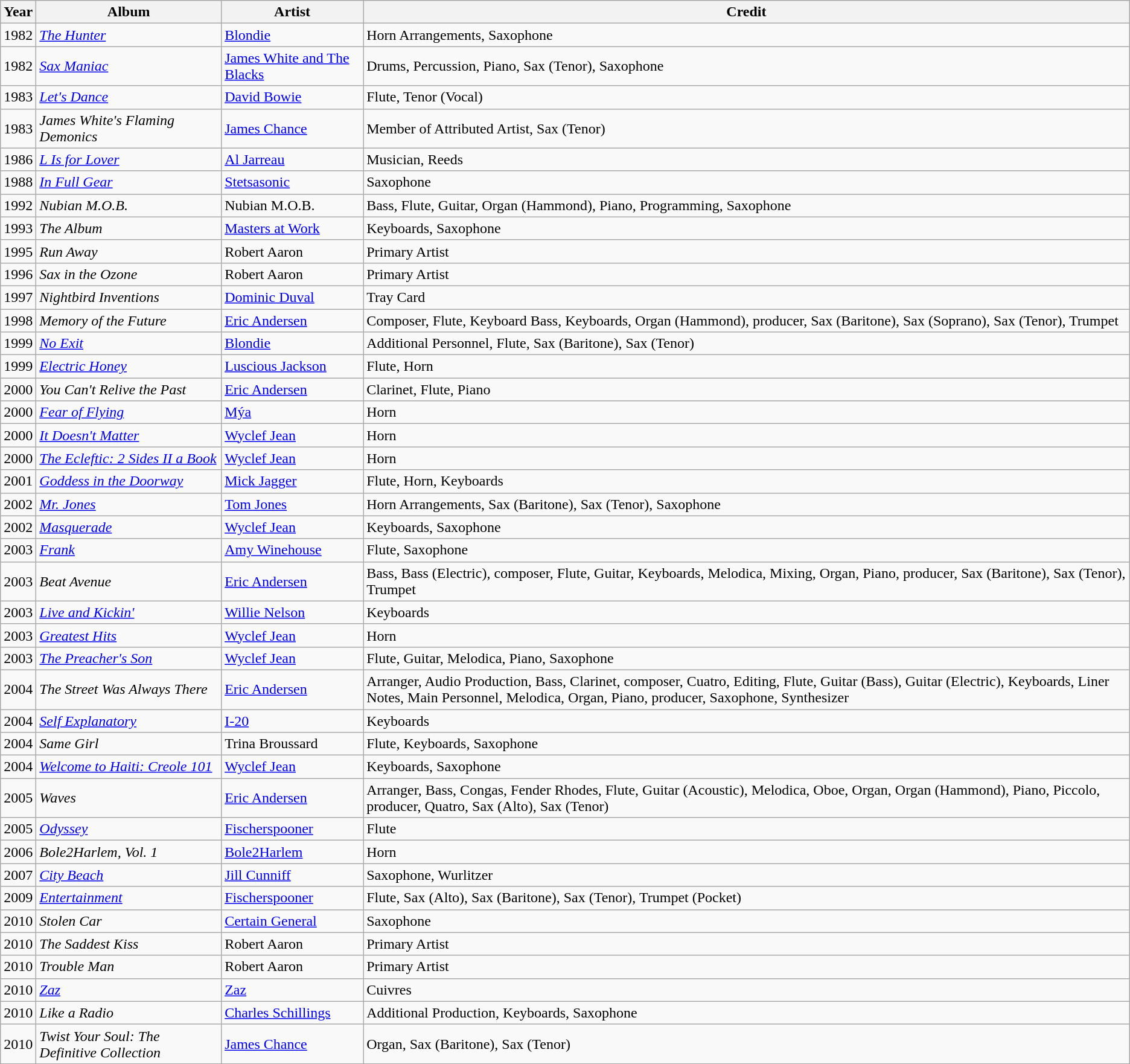<table class="wikitable">
<tr>
<th>Year</th>
<th>Album</th>
<th>Artist</th>
<th>Credit</th>
</tr>
<tr>
<td>1982</td>
<td><em><a href='#'>The Hunter</a></em></td>
<td><a href='#'>Blondie</a></td>
<td>Horn Arrangements, Saxophone</td>
</tr>
<tr>
<td>1982</td>
<td><em><a href='#'>Sax Maniac</a></em></td>
<td><a href='#'>James White and The Blacks</a></td>
<td>Drums, Percussion, Piano, Sax (Tenor), Saxophone</td>
</tr>
<tr>
<td>1983</td>
<td><em><a href='#'>Let's Dance</a></em></td>
<td><a href='#'>David Bowie</a></td>
<td>Flute, Tenor (Vocal)</td>
</tr>
<tr>
<td>1983</td>
<td><em>James White's Flaming Demonics</em></td>
<td><a href='#'>James Chance</a></td>
<td>Member of Attributed Artist, Sax (Tenor)</td>
</tr>
<tr>
<td>1986</td>
<td><em><a href='#'>L Is for Lover</a></em></td>
<td><a href='#'>Al Jarreau</a></td>
<td>Musician, Reeds</td>
</tr>
<tr>
<td>1988</td>
<td><em><a href='#'>In Full Gear</a></em></td>
<td><a href='#'>Stetsasonic</a></td>
<td>Saxophone</td>
</tr>
<tr>
<td>1992</td>
<td><em>Nubian M.O.B.</em></td>
<td>Nubian M.O.B.</td>
<td>Bass, Flute, Guitar, Organ (Hammond), Piano, Programming, Saxophone</td>
</tr>
<tr>
<td>1993</td>
<td><em>The Album</em></td>
<td><a href='#'>Masters at Work</a></td>
<td>Keyboards, Saxophone</td>
</tr>
<tr>
<td>1995</td>
<td><em>Run Away</em></td>
<td>Robert Aaron</td>
<td>Primary Artist</td>
</tr>
<tr>
<td>1996</td>
<td><em>Sax in the Ozone</em></td>
<td>Robert Aaron</td>
<td>Primary Artist</td>
</tr>
<tr>
<td>1997</td>
<td><em>Nightbird Inventions</em></td>
<td><a href='#'>Dominic Duval</a></td>
<td>Tray Card</td>
</tr>
<tr>
<td>1998</td>
<td><em>Memory of the Future</em></td>
<td><a href='#'>Eric Andersen</a></td>
<td>Composer, Flute, Keyboard Bass, Keyboards, Organ (Hammond), producer, Sax (Baritone), Sax (Soprano), Sax (Tenor), Trumpet</td>
</tr>
<tr>
<td>1999</td>
<td><em><a href='#'>No Exit</a></em></td>
<td><a href='#'>Blondie</a></td>
<td>Additional Personnel, Flute, Sax (Baritone), Sax (Tenor)</td>
</tr>
<tr>
<td>1999</td>
<td><em><a href='#'>Electric Honey</a></em></td>
<td><a href='#'>Luscious Jackson</a></td>
<td>Flute, Horn</td>
</tr>
<tr>
<td>2000</td>
<td><em>You Can't Relive the Past</em></td>
<td><a href='#'>Eric Andersen</a></td>
<td>Clarinet, Flute, Piano</td>
</tr>
<tr>
<td>2000</td>
<td><em><a href='#'>Fear of Flying</a></em></td>
<td><a href='#'>Mýa</a></td>
<td>Horn</td>
</tr>
<tr>
<td>2000</td>
<td><em><a href='#'>It Doesn't Matter</a></em></td>
<td><a href='#'>Wyclef Jean</a></td>
<td>Horn</td>
</tr>
<tr>
<td>2000</td>
<td><em><a href='#'>The Ecleftic: 2 Sides II a Book</a></em></td>
<td><a href='#'>Wyclef Jean</a></td>
<td>Horn</td>
</tr>
<tr>
<td>2001</td>
<td><em><a href='#'>Goddess in the Doorway</a></em></td>
<td><a href='#'>Mick Jagger</a></td>
<td>Flute, Horn, Keyboards</td>
</tr>
<tr>
<td>2002</td>
<td><em><a href='#'>Mr. Jones</a></em></td>
<td><a href='#'>Tom Jones</a></td>
<td>Horn Arrangements, Sax (Baritone), Sax (Tenor), Saxophone</td>
</tr>
<tr>
<td>2002</td>
<td><em><a href='#'>Masquerade</a></em></td>
<td><a href='#'>Wyclef Jean</a></td>
<td>Keyboards, Saxophone</td>
</tr>
<tr>
<td>2003</td>
<td><em><a href='#'>Frank</a></em></td>
<td><a href='#'>Amy Winehouse</a></td>
<td>Flute, Saxophone</td>
</tr>
<tr>
<td>2003</td>
<td><em>Beat Avenue</em></td>
<td><a href='#'>Eric Andersen</a></td>
<td>Bass, Bass (Electric), composer, Flute, Guitar, Keyboards, Melodica, Mixing, Organ, Piano, producer, Sax (Baritone), Sax (Tenor), Trumpet</td>
</tr>
<tr>
<td>2003</td>
<td><em><a href='#'>Live and Kickin'</a></em></td>
<td><a href='#'>Willie Nelson</a></td>
<td>Keyboards</td>
</tr>
<tr>
<td>2003</td>
<td><em><a href='#'>Greatest Hits</a></em></td>
<td><a href='#'>Wyclef Jean</a></td>
<td>Horn</td>
</tr>
<tr>
<td>2003</td>
<td><em><a href='#'>The Preacher's Son</a></em></td>
<td><a href='#'>Wyclef Jean</a></td>
<td>Flute, Guitar, Melodica, Piano, Saxophone</td>
</tr>
<tr>
<td>2004</td>
<td><em>The Street Was Always There</em></td>
<td><a href='#'>Eric Andersen</a></td>
<td>Arranger, Audio Production, Bass, Clarinet, composer, Cuatro, Editing, Flute, Guitar (Bass), Guitar (Electric), Keyboards, Liner Notes, Main Personnel, Melodica, Organ, Piano, producer, Saxophone, Synthesizer</td>
</tr>
<tr>
<td>2004</td>
<td><em><a href='#'>Self Explanatory</a></em></td>
<td><a href='#'>I-20</a></td>
<td>Keyboards</td>
</tr>
<tr>
<td>2004</td>
<td><em>Same Girl</em></td>
<td>Trina Broussard</td>
<td>Flute, Keyboards, Saxophone</td>
</tr>
<tr>
<td>2004</td>
<td><em><a href='#'>Welcome to Haiti: Creole 101</a></em></td>
<td><a href='#'>Wyclef Jean</a></td>
<td>Keyboards, Saxophone</td>
</tr>
<tr>
<td>2005</td>
<td><em>Waves</em></td>
<td><a href='#'>Eric Andersen</a></td>
<td>Arranger, Bass, Congas, Fender Rhodes, Flute, Guitar (Acoustic), Melodica, Oboe, Organ, Organ (Hammond), Piano, Piccolo, producer, Quatro, Sax (Alto), Sax (Tenor)</td>
</tr>
<tr>
<td>2005</td>
<td><em><a href='#'>Odyssey</a></em></td>
<td><a href='#'>Fischerspooner</a></td>
<td>Flute</td>
</tr>
<tr>
<td>2006</td>
<td><em>Bole2Harlem, Vol. 1</em></td>
<td><a href='#'>Bole2Harlem</a></td>
<td>Horn</td>
</tr>
<tr>
<td>2007</td>
<td><em><a href='#'>City Beach</a></em></td>
<td><a href='#'>Jill Cunniff</a></td>
<td>Saxophone, Wurlitzer</td>
</tr>
<tr>
<td>2009</td>
<td><em><a href='#'>Entertainment</a></em></td>
<td><a href='#'>Fischerspooner</a></td>
<td>Flute, Sax (Alto), Sax (Baritone), Sax (Tenor), Trumpet (Pocket)</td>
</tr>
<tr>
<td>2010</td>
<td><em>Stolen Car</em></td>
<td><a href='#'>Certain General</a></td>
<td>Saxophone</td>
</tr>
<tr>
<td>2010</td>
<td><em>The Saddest Kiss</em></td>
<td>Robert Aaron</td>
<td>Primary Artist</td>
</tr>
<tr>
<td>2010</td>
<td><em>Trouble Man</em></td>
<td>Robert Aaron</td>
<td>Primary Artist</td>
</tr>
<tr>
<td>2010</td>
<td><em><a href='#'>Zaz</a></em></td>
<td><a href='#'>Zaz</a></td>
<td>Cuivres</td>
</tr>
<tr>
<td>2010</td>
<td><em>Like a Radio</em></td>
<td><a href='#'>Charles Schillings</a></td>
<td>Additional Production, Keyboards, Saxophone</td>
</tr>
<tr>
<td>2010</td>
<td><em>Twist Your Soul: The Definitive Collection</em></td>
<td><a href='#'>James Chance</a></td>
<td>Organ, Sax (Baritone), Sax (Tenor)</td>
</tr>
<tr>
</tr>
</table>
